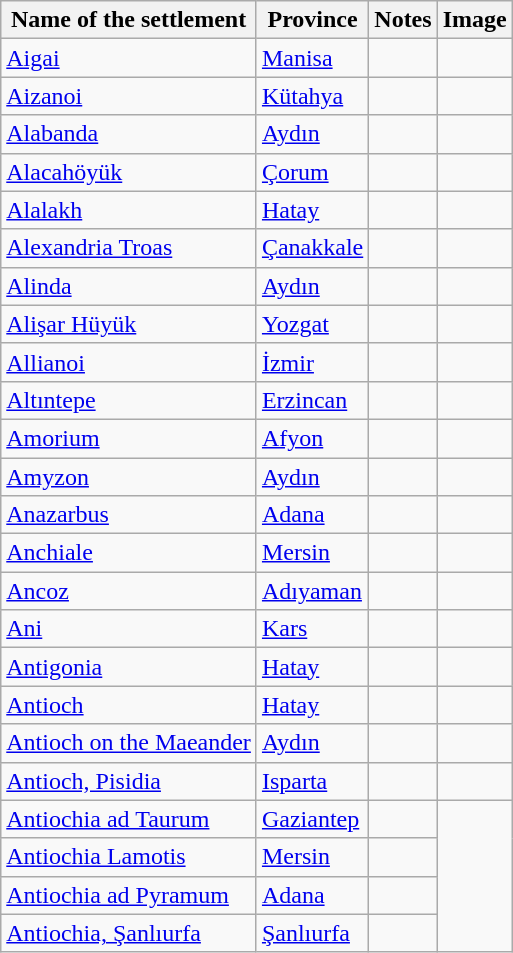<table class="sortable wikitable">
<tr>
<th>Name of the settlement</th>
<th>Province</th>
<th>Notes</th>
<th>Image</th>
</tr>
<tr>
<td><a href='#'>Aigai</a></td>
<td><a href='#'>Manisa</a></td>
<td></td>
<td></td>
</tr>
<tr>
<td><a href='#'>Aizanoi</a></td>
<td><a href='#'>Kütahya</a></td>
<td></td>
<td></td>
</tr>
<tr>
<td><a href='#'>Alabanda</a></td>
<td><a href='#'>Aydın</a></td>
<td></td>
<td></td>
</tr>
<tr>
<td><a href='#'>Alacahöyük</a></td>
<td><a href='#'>Çorum</a></td>
<td></td>
<td></td>
</tr>
<tr>
<td><a href='#'>Alalakh</a></td>
<td><a href='#'>Hatay</a></td>
<td></td>
<td></td>
</tr>
<tr>
<td><a href='#'>Alexandria Troas</a></td>
<td><a href='#'>Çanakkale</a></td>
<td></td>
<td></td>
</tr>
<tr>
<td><a href='#'>Alinda</a></td>
<td><a href='#'>Aydın</a></td>
<td></td>
<td></td>
</tr>
<tr>
<td><a href='#'>Alişar Hüyük</a></td>
<td><a href='#'>Yozgat</a></td>
<td></td>
</tr>
<tr>
<td><a href='#'>Allianoi</a></td>
<td><a href='#'>İzmir</a></td>
<td></td>
<td></td>
</tr>
<tr>
<td><a href='#'>Altıntepe</a></td>
<td><a href='#'>Erzincan</a></td>
<td></td>
<td></td>
</tr>
<tr>
<td><a href='#'>Amorium</a></td>
<td><a href='#'>Afyon</a></td>
<td></td>
<td></td>
</tr>
<tr>
<td><a href='#'>Amyzon</a></td>
<td><a href='#'>Aydın</a></td>
<td></td>
</tr>
<tr>
<td><a href='#'>Anazarbus</a></td>
<td><a href='#'>Adana</a></td>
<td></td>
<td></td>
</tr>
<tr>
<td><a href='#'>Anchiale</a></td>
<td><a href='#'>Mersin</a></td>
<td></td>
<td></td>
</tr>
<tr>
<td><a href='#'>Ancoz</a></td>
<td><a href='#'>Adıyaman</a></td>
<td></td>
</tr>
<tr>
<td><a href='#'>Ani</a></td>
<td><a href='#'>Kars</a></td>
<td></td>
<td></td>
</tr>
<tr>
<td><a href='#'>Antigonia</a></td>
<td><a href='#'>Hatay</a></td>
<td></td>
</tr>
<tr>
<td><a href='#'>Antioch</a></td>
<td><a href='#'>Hatay</a></td>
<td></td>
<td></td>
</tr>
<tr>
<td><a href='#'>Antioch on the Maeander</a></td>
<td><a href='#'>Aydın</a></td>
<td></td>
</tr>
<tr>
<td><a href='#'>Antioch, Pisidia</a></td>
<td><a href='#'>Isparta</a></td>
<td></td>
<td></td>
</tr>
<tr>
<td><a href='#'>Antiochia ad Taurum</a></td>
<td><a href='#'>Gaziantep</a></td>
<td></td>
</tr>
<tr>
<td><a href='#'>Antiochia Lamotis</a></td>
<td><a href='#'>Mersin</a></td>
<td></td>
</tr>
<tr>
<td><a href='#'>Antiochia ad Pyramum</a></td>
<td><a href='#'>Adana</a></td>
<td></td>
</tr>
<tr>
<td><a href='#'>Antiochia, Şanlıurfa</a></td>
<td><a href='#'>Şanlıurfa</a></td>
<td></td>
</tr>
</table>
